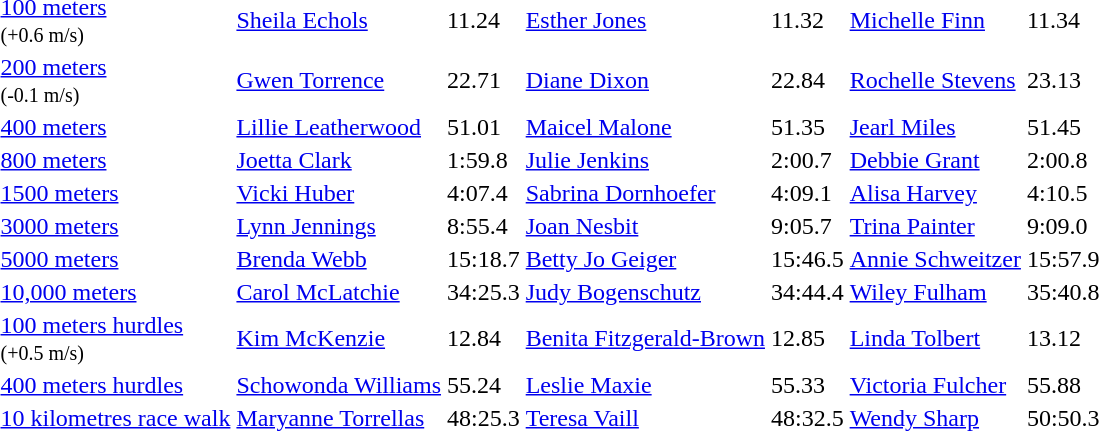<table>
<tr>
<td><a href='#'>100 meters</a><br><small>(+0.6 m/s)</small></td>
<td><a href='#'>Sheila Echols</a></td>
<td>11.24</td>
<td><a href='#'>Esther Jones</a></td>
<td>11.32</td>
<td><a href='#'>Michelle Finn</a></td>
<td>11.34</td>
</tr>
<tr>
<td><a href='#'>200 meters</a> <br><small>(-0.1 m/s)</small></td>
<td><a href='#'>Gwen Torrence</a></td>
<td>22.71</td>
<td><a href='#'>Diane Dixon</a></td>
<td>22.84</td>
<td><a href='#'>Rochelle Stevens</a></td>
<td>23.13</td>
</tr>
<tr>
<td><a href='#'>400 meters</a></td>
<td><a href='#'>Lillie Leatherwood</a></td>
<td>51.01</td>
<td><a href='#'>Maicel Malone</a></td>
<td>51.35</td>
<td><a href='#'>Jearl Miles</a></td>
<td>51.45</td>
</tr>
<tr>
<td><a href='#'>800 meters</a></td>
<td><a href='#'>Joetta Clark</a></td>
<td>1:59.8</td>
<td><a href='#'>Julie Jenkins</a></td>
<td>2:00.7</td>
<td><a href='#'>Debbie Grant</a></td>
<td>2:00.8</td>
</tr>
<tr>
<td><a href='#'>1500 meters</a></td>
<td><a href='#'>Vicki Huber</a></td>
<td>4:07.4</td>
<td><a href='#'>Sabrina Dornhoefer</a></td>
<td>4:09.1</td>
<td><a href='#'>Alisa Harvey</a></td>
<td>4:10.5</td>
</tr>
<tr>
<td><a href='#'>3000 meters</a></td>
<td><a href='#'>Lynn Jennings</a></td>
<td>8:55.4</td>
<td><a href='#'>Joan Nesbit</a></td>
<td>9:05.7</td>
<td><a href='#'>Trina Painter</a></td>
<td>9:09.0</td>
</tr>
<tr>
<td><a href='#'>5000 meters</a></td>
<td><a href='#'>Brenda Webb</a></td>
<td>15:18.7</td>
<td><a href='#'>Betty Jo Geiger</a></td>
<td>15:46.5</td>
<td><a href='#'>Annie Schweitzer</a></td>
<td>15:57.9</td>
</tr>
<tr>
<td><a href='#'>10,000 meters</a></td>
<td><a href='#'>Carol McLatchie</a></td>
<td>34:25.3</td>
<td><a href='#'>Judy Bogenschutz</a></td>
<td>34:44.4</td>
<td><a href='#'>Wiley Fulham</a></td>
<td>35:40.8</td>
</tr>
<tr>
<td><a href='#'>100 meters hurdles</a><br><small>(+0.5 m/s)</small></td>
<td><a href='#'>Kim McKenzie</a></td>
<td>12.84</td>
<td><a href='#'>Benita Fitzgerald-Brown </a></td>
<td>12.85</td>
<td><a href='#'>Linda Tolbert</a></td>
<td>13.12</td>
</tr>
<tr>
<td><a href='#'>400 meters hurdles</a></td>
<td><a href='#'>Schowonda Williams</a></td>
<td>55.24</td>
<td><a href='#'>Leslie Maxie</a></td>
<td>55.33</td>
<td><a href='#'>Victoria Fulcher</a></td>
<td>55.88</td>
</tr>
<tr>
<td><a href='#'>10 kilometres race walk</a></td>
<td><a href='#'>Maryanne Torrellas</a></td>
<td>48:25.3</td>
<td><a href='#'>Teresa Vaill</a></td>
<td>48:32.5</td>
<td><a href='#'>Wendy Sharp</a></td>
<td>50:50.3</td>
</tr>
</table>
